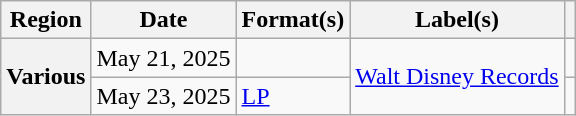<table class="wikitable plainrowheaders">
<tr>
<th scope="col">Region</th>
<th scope="col">Date</th>
<th scope="col">Format(s)</th>
<th scope="col">Label(s)</th>
<th scope="col"></th>
</tr>
<tr>
<th rowspan="2" scope="row">Various</th>
<td>May 21, 2025</td>
<td></td>
<td rowspan="2"><a href='#'>Walt Disney Records</a></td>
<td align="center"></td>
</tr>
<tr>
<td>May 23, 2025</td>
<td><a href='#'>LP</a></td>
<td align="center"></td>
</tr>
</table>
